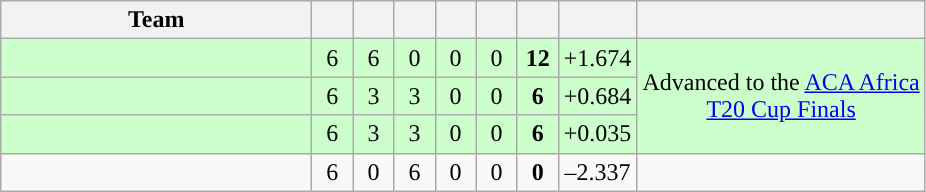<table class="wikitable" style="text-align:center">
<tr>
<th width=200>Team</th>
<th width=20></th>
<th width=20></th>
<th width=20></th>
<th width=20></th>
<th width=20></th>
<th width=20></th>
<th width=45></th>
<th style="width:185px;"></th>
</tr>
<tr style="background:#cfc;">
<td align="left"></td>
<td>6</td>
<td>6</td>
<td>0</td>
<td>0</td>
<td>0</td>
<td><strong>12</strong></td>
<td>+1.674</td>
<td rowspan=3>Advanced to the <a href='#'>ACA Africa T20 Cup Finals</a></td>
</tr>
<tr style="background:#cfc;">
<td align="left"></td>
<td>6</td>
<td>3</td>
<td>3</td>
<td>0</td>
<td>0</td>
<td><strong>6</strong></td>
<td>+0.684</td>
</tr>
<tr style="background:#cfc;">
<td align="left"></td>
<td>6</td>
<td>3</td>
<td>3</td>
<td>0</td>
<td>0</td>
<td><strong>6</strong></td>
<td>+0.035</td>
</tr>
<tr>
<td align="left"></td>
<td>6</td>
<td>0</td>
<td>6</td>
<td>0</td>
<td>0</td>
<td><strong>0</strong></td>
<td>–2.337</td>
<td></td>
</tr>
</table>
